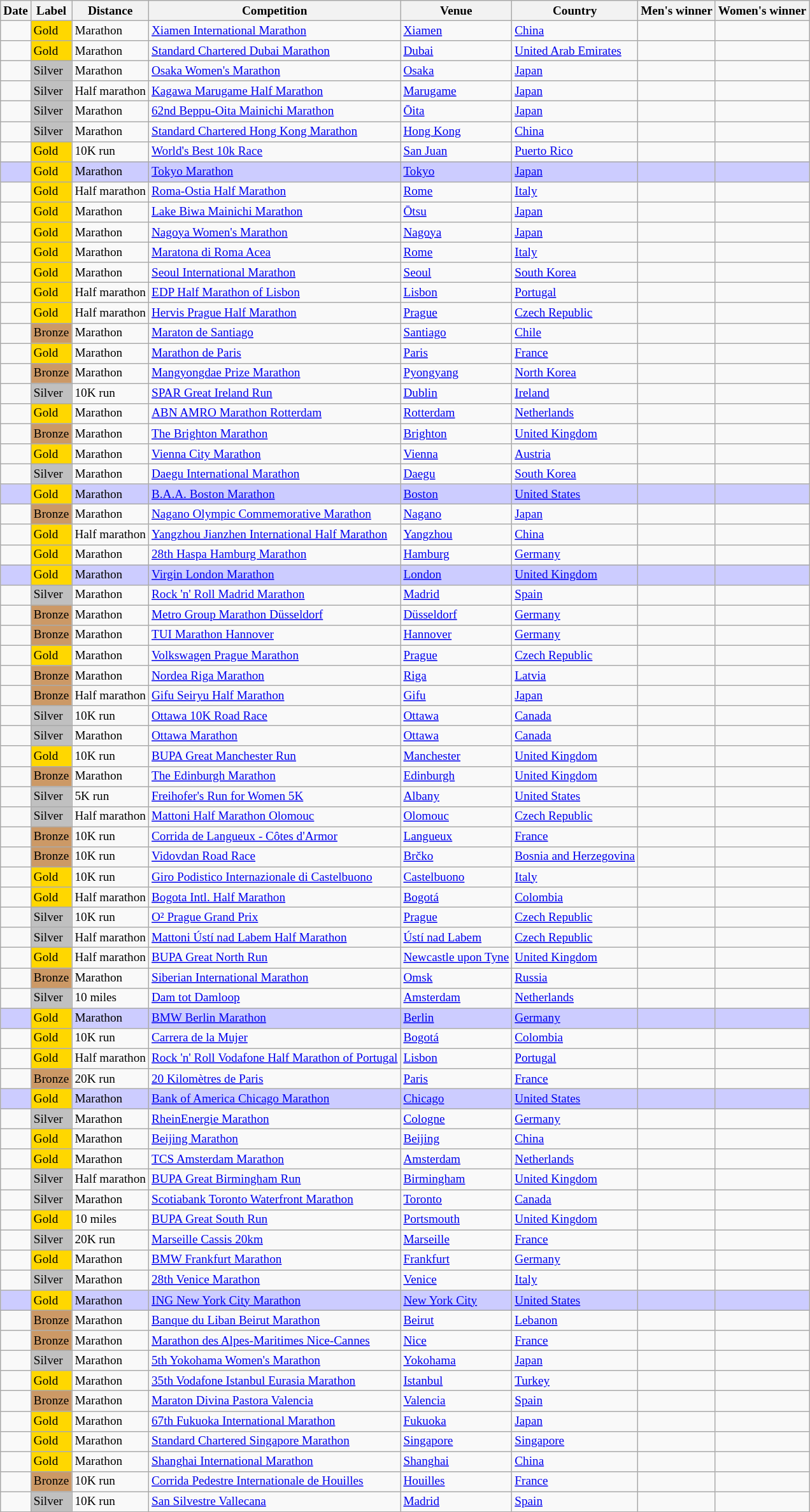<table class="wikitable sortable" style="font-size:80%">
<tr>
<th>Date</th>
<th>Label</th>
<th>Distance</th>
<th>Competition</th>
<th>Venue</th>
<th>Country</th>
<th>Men's winner</th>
<th>Women's winner</th>
</tr>
<tr>
<td></td>
<td bgcolor=gold>Gold</td>
<td>Marathon</td>
<td><a href='#'>Xiamen International Marathon</a></td>
<td><a href='#'>Xiamen</a></td>
<td><a href='#'>China</a></td>
<td></td>
<td></td>
</tr>
<tr>
<td></td>
<td bgcolor=gold>Gold</td>
<td>Marathon</td>
<td><a href='#'>Standard Chartered Dubai Marathon</a></td>
<td><a href='#'>Dubai</a></td>
<td><a href='#'>United Arab Emirates</a></td>
<td></td>
<td></td>
</tr>
<tr>
<td></td>
<td bgcolor=silver>Silver</td>
<td>Marathon</td>
<td><a href='#'>Osaka Women's Marathon</a></td>
<td><a href='#'>Osaka</a></td>
<td><a href='#'>Japan</a></td>
<td></td>
<td></td>
</tr>
<tr>
<td></td>
<td bgcolor=silver>Silver</td>
<td>Half marathon</td>
<td><a href='#'>Kagawa Marugame Half Marathon</a></td>
<td><a href='#'>Marugame</a></td>
<td><a href='#'>Japan</a></td>
<td></td>
<td></td>
</tr>
<tr>
<td></td>
<td bgcolor=silver>Silver</td>
<td>Marathon</td>
<td><a href='#'>62nd Beppu-Oita Mainichi Marathon</a></td>
<td><a href='#'>Ōita</a></td>
<td><a href='#'>Japan</a></td>
<td></td>
<td></td>
</tr>
<tr>
<td></td>
<td bgcolor=silver>Silver</td>
<td>Marathon</td>
<td><a href='#'>Standard Chartered Hong Kong Marathon</a></td>
<td><a href='#'>Hong Kong</a></td>
<td><a href='#'>China</a></td>
<td></td>
<td></td>
</tr>
<tr>
<td></td>
<td bgcolor=gold>Gold</td>
<td>10K run</td>
<td><a href='#'>World's Best 10k Race</a></td>
<td><a href='#'>San Juan</a></td>
<td><a href='#'>Puerto Rico</a></td>
<td></td>
<td></td>
</tr>
<tr bgcolor=ccccff>
<td></td>
<td bgcolor=gold>Gold</td>
<td>Marathon</td>
<td><a href='#'>Tokyo Marathon</a></td>
<td><a href='#'>Tokyo</a></td>
<td><a href='#'>Japan</a></td>
<td></td>
<td></td>
</tr>
<tr>
<td></td>
<td bgcolor=gold>Gold</td>
<td>Half marathon</td>
<td><a href='#'>Roma-Ostia Half Marathon</a></td>
<td><a href='#'>Rome</a></td>
<td><a href='#'>Italy</a></td>
<td></td>
<td></td>
</tr>
<tr>
<td></td>
<td bgcolor=gold>Gold</td>
<td>Marathon</td>
<td><a href='#'>Lake Biwa Mainichi Marathon</a></td>
<td><a href='#'>Ōtsu</a></td>
<td><a href='#'>Japan</a></td>
<td></td>
<td></td>
</tr>
<tr>
<td></td>
<td bgcolor=gold>Gold</td>
<td>Marathon</td>
<td><a href='#'>Nagoya Women's Marathon</a></td>
<td><a href='#'>Nagoya</a></td>
<td><a href='#'>Japan</a></td>
<td></td>
<td></td>
</tr>
<tr>
<td></td>
<td bgcolor=gold>Gold</td>
<td>Marathon</td>
<td><a href='#'>Maratona di Roma Acea</a></td>
<td><a href='#'>Rome</a></td>
<td><a href='#'>Italy</a></td>
<td></td>
<td></td>
</tr>
<tr>
<td></td>
<td bgcolor=gold>Gold</td>
<td>Marathon</td>
<td><a href='#'>Seoul International Marathon</a></td>
<td><a href='#'>Seoul</a></td>
<td><a href='#'>South Korea</a></td>
<td></td>
<td></td>
</tr>
<tr>
<td></td>
<td bgcolor=gold>Gold</td>
<td>Half marathon</td>
<td><a href='#'>EDP Half Marathon of Lisbon</a></td>
<td><a href='#'>Lisbon</a></td>
<td><a href='#'>Portugal</a></td>
<td></td>
<td></td>
</tr>
<tr>
<td></td>
<td bgcolor=gold>Gold</td>
<td>Half marathon</td>
<td><a href='#'>Hervis Prague Half Marathon</a></td>
<td><a href='#'>Prague</a></td>
<td><a href='#'>Czech Republic</a></td>
<td></td>
<td></td>
</tr>
<tr>
<td></td>
<td bgcolor=cc9966>Bronze</td>
<td>Marathon</td>
<td><a href='#'>Maraton de Santiago</a></td>
<td><a href='#'>Santiago</a></td>
<td><a href='#'>Chile</a></td>
<td></td>
<td></td>
</tr>
<tr>
<td></td>
<td bgcolor=gold>Gold</td>
<td>Marathon</td>
<td><a href='#'>Marathon de Paris</a></td>
<td><a href='#'>Paris</a></td>
<td><a href='#'>France</a></td>
<td></td>
<td></td>
</tr>
<tr>
<td></td>
<td bgcolor=cc9966>Bronze</td>
<td>Marathon</td>
<td><a href='#'>Mangyongdae Prize Marathon</a></td>
<td><a href='#'>Pyongyang</a></td>
<td><a href='#'>North Korea</a></td>
<td></td>
<td></td>
</tr>
<tr>
<td></td>
<td bgcolor=silver>Silver</td>
<td>10K run</td>
<td><a href='#'>SPAR Great Ireland Run</a></td>
<td><a href='#'>Dublin</a></td>
<td><a href='#'>Ireland</a></td>
<td></td>
<td></td>
</tr>
<tr>
<td></td>
<td bgcolor=gold>Gold</td>
<td>Marathon</td>
<td><a href='#'>ABN AMRO Marathon Rotterdam</a></td>
<td><a href='#'>Rotterdam</a></td>
<td><a href='#'>Netherlands</a></td>
<td></td>
<td></td>
</tr>
<tr>
<td></td>
<td bgcolor=cc9966>Bronze</td>
<td>Marathon</td>
<td><a href='#'>The Brighton Marathon</a></td>
<td><a href='#'>Brighton</a></td>
<td><a href='#'>United Kingdom</a></td>
<td></td>
<td></td>
</tr>
<tr>
<td></td>
<td bgcolor=gold>Gold</td>
<td>Marathon</td>
<td><a href='#'>Vienna City Marathon</a></td>
<td><a href='#'>Vienna</a></td>
<td><a href='#'>Austria</a></td>
<td></td>
<td></td>
</tr>
<tr>
<td></td>
<td bgcolor=silver>Silver</td>
<td>Marathon</td>
<td><a href='#'>Daegu International Marathon</a></td>
<td><a href='#'>Daegu</a></td>
<td><a href='#'>South Korea</a></td>
<td></td>
<td></td>
</tr>
<tr bgcolor=ccccff>
<td></td>
<td bgcolor=gold>Gold</td>
<td>Marathon</td>
<td><a href='#'>B.A.A. Boston Marathon</a></td>
<td><a href='#'>Boston</a></td>
<td><a href='#'>United States</a></td>
<td></td>
<td></td>
</tr>
<tr>
<td></td>
<td bgcolor=cc9966>Bronze</td>
<td>Marathon</td>
<td><a href='#'>Nagano Olympic Commemorative Marathon</a></td>
<td><a href='#'>Nagano</a></td>
<td><a href='#'>Japan</a></td>
<td></td>
<td></td>
</tr>
<tr>
<td></td>
<td bgcolor=gold>Gold</td>
<td>Half marathon</td>
<td><a href='#'>Yangzhou Jianzhen International Half Marathon</a></td>
<td><a href='#'>Yangzhou</a></td>
<td><a href='#'>China</a></td>
<td></td>
<td></td>
</tr>
<tr>
<td></td>
<td bgcolor=gold>Gold</td>
<td>Marathon</td>
<td><a href='#'>28th Haspa Hamburg Marathon</a></td>
<td><a href='#'>Hamburg</a></td>
<td><a href='#'>Germany</a></td>
<td></td>
<td></td>
</tr>
<tr bgcolor=ccccff>
<td></td>
<td bgcolor=gold>Gold</td>
<td>Marathon</td>
<td><a href='#'>Virgin London Marathon</a></td>
<td><a href='#'>London</a></td>
<td><a href='#'>United Kingdom</a></td>
<td></td>
<td></td>
</tr>
<tr>
<td></td>
<td bgcolor=silver>Silver</td>
<td>Marathon</td>
<td><a href='#'>Rock 'n' Roll Madrid Marathon</a></td>
<td><a href='#'>Madrid</a></td>
<td><a href='#'>Spain</a></td>
<td></td>
<td></td>
</tr>
<tr>
<td></td>
<td bgcolor=cc9966>Bronze</td>
<td>Marathon</td>
<td><a href='#'>Metro Group Marathon Düsseldorf</a></td>
<td><a href='#'>Düsseldorf</a></td>
<td><a href='#'>Germany</a></td>
<td></td>
<td></td>
</tr>
<tr>
<td></td>
<td bgcolor=cc9966>Bronze</td>
<td>Marathon</td>
<td><a href='#'>TUI Marathon Hannover</a></td>
<td><a href='#'>Hannover</a></td>
<td><a href='#'>Germany</a></td>
<td></td>
<td></td>
</tr>
<tr>
<td></td>
<td bgcolor=gold>Gold</td>
<td>Marathon</td>
<td><a href='#'>Volkswagen Prague Marathon</a></td>
<td><a href='#'>Prague</a></td>
<td><a href='#'>Czech Republic</a></td>
<td></td>
<td></td>
</tr>
<tr>
<td></td>
<td bgcolor=cc9966>Bronze</td>
<td>Marathon</td>
<td><a href='#'>Nordea Riga Marathon</a></td>
<td><a href='#'>Riga</a></td>
<td><a href='#'>Latvia</a></td>
<td></td>
<td></td>
</tr>
<tr>
<td></td>
<td bgcolor=cc9966>Bronze</td>
<td>Half marathon</td>
<td><a href='#'>Gifu Seiryu Half Marathon</a></td>
<td><a href='#'>Gifu</a></td>
<td><a href='#'>Japan</a></td>
<td></td>
<td></td>
</tr>
<tr>
<td></td>
<td bgcolor=silver>Silver</td>
<td>10K run</td>
<td><a href='#'>Ottawa 10K Road Race</a></td>
<td><a href='#'>Ottawa</a></td>
<td><a href='#'>Canada</a></td>
<td></td>
<td></td>
</tr>
<tr>
<td></td>
<td bgcolor=silver>Silver</td>
<td>Marathon</td>
<td><a href='#'>Ottawa Marathon</a></td>
<td><a href='#'>Ottawa</a></td>
<td><a href='#'>Canada</a></td>
<td></td>
<td></td>
</tr>
<tr>
<td></td>
<td bgcolor=gold>Gold</td>
<td>10K run</td>
<td><a href='#'>BUPA Great Manchester Run</a></td>
<td><a href='#'>Manchester</a></td>
<td><a href='#'>United Kingdom</a></td>
<td></td>
<td></td>
</tr>
<tr>
<td></td>
<td bgcolor=cc9966>Bronze</td>
<td>Marathon</td>
<td><a href='#'>The Edinburgh Marathon</a></td>
<td><a href='#'>Edinburgh</a></td>
<td><a href='#'>United Kingdom</a></td>
<td></td>
<td></td>
</tr>
<tr>
<td></td>
<td bgcolor=silver>Silver</td>
<td>5K run</td>
<td><a href='#'>Freihofer's Run for Women 5K</a></td>
<td><a href='#'>Albany</a></td>
<td><a href='#'>United States</a></td>
<td></td>
<td></td>
</tr>
<tr>
<td></td>
<td bgcolor=silver>Silver</td>
<td>Half marathon</td>
<td><a href='#'>Mattoni Half Marathon Olomouc</a></td>
<td><a href='#'>Olomouc</a></td>
<td><a href='#'>Czech Republic</a></td>
<td></td>
<td></td>
</tr>
<tr>
<td></td>
<td bgcolor=cc9966>Bronze</td>
<td>10K run</td>
<td><a href='#'>Corrida de Langueux - Côtes d'Armor</a></td>
<td><a href='#'>Langueux</a></td>
<td><a href='#'>France</a></td>
<td></td>
<td></td>
</tr>
<tr>
<td></td>
<td bgcolor=cc9966>Bronze</td>
<td>10K run</td>
<td><a href='#'>Vidovdan Road Race</a></td>
<td><a href='#'>Brčko</a></td>
<td><a href='#'>Bosnia and Herzegovina</a></td>
<td></td>
<td></td>
</tr>
<tr>
<td></td>
<td bgcolor=gold>Gold</td>
<td>10K run</td>
<td><a href='#'>Giro Podistico Internazionale di Castelbuono</a></td>
<td><a href='#'>Castelbuono</a></td>
<td><a href='#'>Italy</a></td>
<td></td>
<td></td>
</tr>
<tr>
<td></td>
<td bgcolor=gold>Gold</td>
<td>Half marathon</td>
<td><a href='#'>Bogota Intl. Half Marathon</a></td>
<td><a href='#'>Bogotá</a></td>
<td><a href='#'>Colombia</a></td>
<td></td>
<td></td>
</tr>
<tr>
<td></td>
<td bgcolor=silver>Silver</td>
<td>10K run</td>
<td><a href='#'>O² Prague Grand Prix</a></td>
<td><a href='#'>Prague</a></td>
<td><a href='#'>Czech Republic</a></td>
<td></td>
<td></td>
</tr>
<tr>
<td></td>
<td bgcolor=silver>Silver</td>
<td>Half marathon</td>
<td><a href='#'>Mattoni Ústí nad Labem Half Marathon</a></td>
<td><a href='#'>Ústí nad Labem</a></td>
<td><a href='#'>Czech Republic</a></td>
<td></td>
<td></td>
</tr>
<tr>
<td></td>
<td bgcolor=gold>Gold</td>
<td>Half marathon</td>
<td><a href='#'>BUPA Great North Run</a></td>
<td><a href='#'>Newcastle upon Tyne</a></td>
<td><a href='#'>United Kingdom</a></td>
<td></td>
<td></td>
</tr>
<tr>
<td></td>
<td bgcolor=cc9966>Bronze</td>
<td>Marathon</td>
<td><a href='#'>Siberian International Marathon</a></td>
<td><a href='#'>Omsk</a></td>
<td><a href='#'>Russia</a></td>
<td></td>
<td></td>
</tr>
<tr>
<td></td>
<td bgcolor=silver>Silver</td>
<td>10 miles</td>
<td><a href='#'>Dam tot Damloop</a></td>
<td><a href='#'>Amsterdam</a></td>
<td><a href='#'>Netherlands</a></td>
<td></td>
<td></td>
</tr>
<tr bgcolor=ccccff>
<td></td>
<td bgcolor=gold>Gold</td>
<td>Marathon</td>
<td><a href='#'>BMW Berlin Marathon</a></td>
<td><a href='#'>Berlin</a></td>
<td><a href='#'>Germany</a></td>
<td></td>
<td></td>
</tr>
<tr>
<td></td>
<td bgcolor=gold>Gold</td>
<td>10K run</td>
<td><a href='#'>Carrera de la Mujer</a></td>
<td><a href='#'>Bogotá</a></td>
<td><a href='#'>Colombia</a></td>
<td></td>
<td></td>
</tr>
<tr>
<td></td>
<td bgcolor=gold>Gold</td>
<td>Half marathon</td>
<td><a href='#'>Rock 'n' Roll Vodafone Half Marathon of Portugal</a></td>
<td><a href='#'>Lisbon</a></td>
<td><a href='#'>Portugal</a></td>
<td></td>
<td></td>
</tr>
<tr>
<td></td>
<td bgcolor=cc9966>Bronze</td>
<td>20K run</td>
<td><a href='#'>20 Kilomètres de Paris</a></td>
<td><a href='#'>Paris</a></td>
<td><a href='#'>France</a></td>
<td></td>
<td></td>
</tr>
<tr bgcolor=ccccff>
<td></td>
<td bgcolor=gold>Gold</td>
<td>Marathon</td>
<td><a href='#'>Bank of America Chicago Marathon</a></td>
<td><a href='#'>Chicago</a></td>
<td><a href='#'>United States</a></td>
<td></td>
<td></td>
</tr>
<tr>
<td></td>
<td bgcolor=silver>Silver</td>
<td>Marathon</td>
<td><a href='#'>RheinEnergie Marathon</a></td>
<td><a href='#'>Cologne</a></td>
<td><a href='#'>Germany</a></td>
<td></td>
<td></td>
</tr>
<tr>
<td></td>
<td bgcolor=gold>Gold</td>
<td>Marathon</td>
<td><a href='#'>Beijing Marathon</a></td>
<td><a href='#'>Beijing</a></td>
<td><a href='#'>China</a></td>
<td></td>
<td></td>
</tr>
<tr>
<td></td>
<td bgcolor=gold>Gold</td>
<td>Marathon</td>
<td><a href='#'>TCS Amsterdam Marathon</a></td>
<td><a href='#'>Amsterdam</a></td>
<td><a href='#'>Netherlands</a></td>
<td></td>
<td></td>
</tr>
<tr>
<td></td>
<td bgcolor=silver>Silver</td>
<td>Half marathon</td>
<td><a href='#'>BUPA Great Birmingham Run</a></td>
<td><a href='#'>Birmingham</a></td>
<td><a href='#'>United Kingdom</a></td>
<td></td>
<td></td>
</tr>
<tr>
<td></td>
<td bgcolor=silver>Silver</td>
<td>Marathon</td>
<td><a href='#'>Scotiabank Toronto Waterfront Marathon</a></td>
<td><a href='#'>Toronto</a></td>
<td><a href='#'>Canada</a></td>
<td></td>
<td></td>
</tr>
<tr>
<td></td>
<td bgcolor=gold>Gold</td>
<td>10 miles</td>
<td><a href='#'>BUPA Great South Run</a></td>
<td><a href='#'>Portsmouth</a></td>
<td><a href='#'>United Kingdom</a></td>
<td></td>
<td></td>
</tr>
<tr>
<td></td>
<td bgcolor=silver>Silver</td>
<td>20K run</td>
<td><a href='#'>Marseille Cassis 20km</a></td>
<td><a href='#'>Marseille</a></td>
<td><a href='#'>France</a></td>
<td></td>
<td></td>
</tr>
<tr>
<td></td>
<td bgcolor=gold>Gold</td>
<td>Marathon</td>
<td><a href='#'>BMW Frankfurt Marathon</a></td>
<td><a href='#'>Frankfurt</a></td>
<td><a href='#'>Germany</a></td>
<td></td>
<td></td>
</tr>
<tr>
<td></td>
<td bgcolor=silver>Silver</td>
<td>Marathon</td>
<td><a href='#'>28th Venice Marathon</a></td>
<td><a href='#'>Venice</a></td>
<td><a href='#'>Italy</a></td>
<td></td>
<td></td>
</tr>
<tr bgcolor=ccccff>
<td></td>
<td bgcolor=gold>Gold</td>
<td>Marathon</td>
<td><a href='#'>ING New York City Marathon</a></td>
<td><a href='#'>New York City</a></td>
<td><a href='#'>United States</a></td>
<td></td>
<td></td>
</tr>
<tr>
<td></td>
<td bgcolor=cc9966>Bronze</td>
<td>Marathon</td>
<td><a href='#'>Banque du Liban Beirut Marathon</a></td>
<td><a href='#'>Beirut</a></td>
<td><a href='#'>Lebanon</a></td>
<td></td>
<td></td>
</tr>
<tr>
<td></td>
<td bgcolor=cc9966>Bronze</td>
<td>Marathon</td>
<td><a href='#'>Marathon des Alpes-Maritimes Nice-Cannes</a></td>
<td><a href='#'>Nice</a></td>
<td><a href='#'>France</a></td>
<td></td>
<td></td>
</tr>
<tr>
<td></td>
<td bgcolor=silver>Silver</td>
<td>Marathon</td>
<td><a href='#'>5th Yokohama Women's Marathon</a></td>
<td><a href='#'>Yokohama</a></td>
<td><a href='#'>Japan</a></td>
<td></td>
<td></td>
</tr>
<tr>
<td></td>
<td bgcolor=gold>Gold</td>
<td>Marathon</td>
<td><a href='#'>35th Vodafone Istanbul Eurasia Marathon</a></td>
<td><a href='#'>Istanbul</a></td>
<td><a href='#'>Turkey</a></td>
<td></td>
<td></td>
</tr>
<tr>
<td></td>
<td bgcolor=cc9966>Bronze</td>
<td>Marathon</td>
<td><a href='#'>Maraton Divina Pastora Valencia</a></td>
<td><a href='#'>Valencia</a></td>
<td><a href='#'>Spain</a></td>
<td></td>
<td></td>
</tr>
<tr>
<td></td>
<td bgcolor=gold>Gold</td>
<td>Marathon</td>
<td><a href='#'>67th Fukuoka International Marathon</a></td>
<td><a href='#'>Fukuoka</a></td>
<td><a href='#'>Japan</a></td>
<td></td>
<td></td>
</tr>
<tr>
<td></td>
<td bgcolor=gold>Gold</td>
<td>Marathon</td>
<td><a href='#'>Standard Chartered Singapore Marathon</a></td>
<td><a href='#'>Singapore</a></td>
<td><a href='#'>Singapore</a></td>
<td></td>
<td></td>
</tr>
<tr>
<td></td>
<td bgcolor=gold>Gold</td>
<td>Marathon</td>
<td><a href='#'>Shanghai International Marathon</a></td>
<td><a href='#'>Shanghai</a></td>
<td><a href='#'>China</a></td>
<td></td>
<td></td>
</tr>
<tr>
<td></td>
<td bgcolor=cc9966>Bronze</td>
<td>10K run</td>
<td><a href='#'>Corrida Pedestre Internationale de Houilles</a></td>
<td><a href='#'>Houilles</a></td>
<td><a href='#'>France</a></td>
<td></td>
<td></td>
</tr>
<tr>
<td></td>
<td bgcolor=silver>Silver</td>
<td>10K run</td>
<td><a href='#'>San Silvestre Vallecana</a></td>
<td><a href='#'>Madrid</a></td>
<td><a href='#'>Spain</a></td>
<td></td>
<td></td>
</tr>
<tr>
</tr>
</table>
